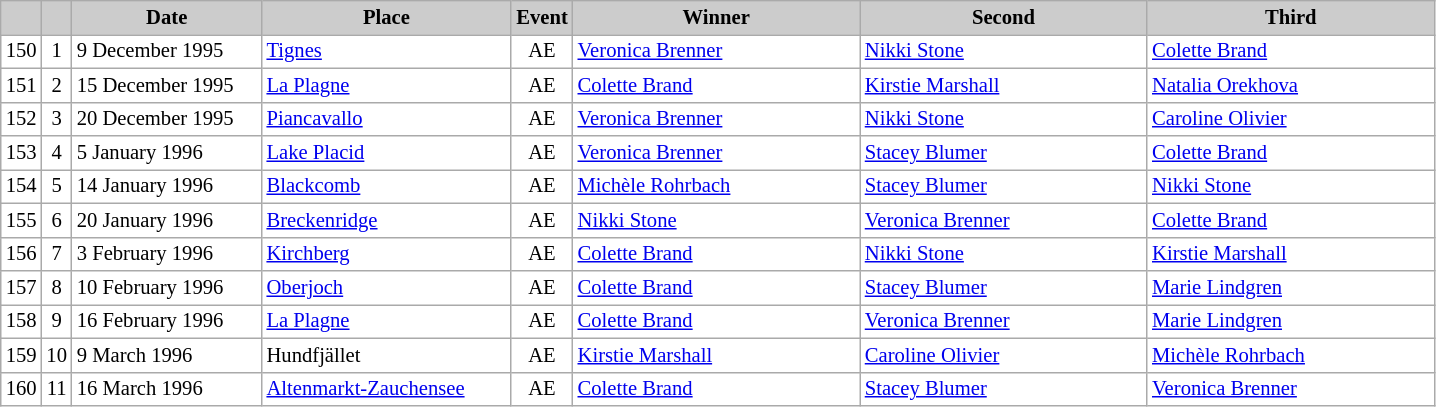<table class="wikitable plainrowheaders" style="background:#fff; font-size:86%; line-height:16px; border:grey solid 1px; border-collapse:collapse;">
<tr style="background:#ccc; text-align:center;">
<th scope="col" style="background:#ccc; width=20 px;"></th>
<th scope="col" style="background:#ccc; width=30 px;"></th>
<th scope="col" style="background:#ccc; width:120px;">Date</th>
<th scope="col" style="background:#ccc; width:160px;">Place</th>
<th scope="col" style="background:#ccc; width:15px;">Event</th>
<th scope="col" style="background:#ccc; width:185px;">Winner</th>
<th scope="col" style="background:#ccc; width:185px;">Second</th>
<th scope="col" style="background:#ccc; width:185px;">Third</th>
</tr>
<tr>
<td align=center>150</td>
<td align=center>1</td>
<td>9 December 1995</td>
<td> <a href='#'>Tignes</a></td>
<td align=center>AE</td>
<td> <a href='#'>Veronica Brenner</a></td>
<td> <a href='#'>Nikki Stone</a></td>
<td> <a href='#'>Colette Brand</a></td>
</tr>
<tr>
<td align=center>151</td>
<td align=center>2</td>
<td>15 December 1995</td>
<td> <a href='#'>La Plagne</a></td>
<td align=center>AE</td>
<td> <a href='#'>Colette Brand</a></td>
<td> <a href='#'>Kirstie Marshall</a></td>
<td> <a href='#'>Natalia Orekhova</a></td>
</tr>
<tr>
<td align=center>152</td>
<td align=center>3</td>
<td>20 December 1995</td>
<td> <a href='#'>Piancavallo</a></td>
<td align=center>AE</td>
<td> <a href='#'>Veronica Brenner</a></td>
<td> <a href='#'>Nikki Stone</a></td>
<td> <a href='#'>Caroline Olivier</a></td>
</tr>
<tr>
<td align=center>153</td>
<td align=center>4</td>
<td>5 January 1996</td>
<td> <a href='#'>Lake Placid</a></td>
<td align=center>AE</td>
<td> <a href='#'>Veronica Brenner</a></td>
<td> <a href='#'>Stacey Blumer</a></td>
<td> <a href='#'>Colette Brand</a></td>
</tr>
<tr>
<td align=center>154</td>
<td align=center>5</td>
<td>14 January 1996</td>
<td> <a href='#'>Blackcomb</a></td>
<td align=center>AE</td>
<td> <a href='#'>Michèle Rohrbach</a></td>
<td> <a href='#'>Stacey Blumer</a></td>
<td> <a href='#'>Nikki Stone</a></td>
</tr>
<tr>
<td align=center>155</td>
<td align=center>6</td>
<td>20 January 1996</td>
<td> <a href='#'>Breckenridge</a></td>
<td align=center>AE</td>
<td> <a href='#'>Nikki Stone</a></td>
<td> <a href='#'>Veronica Brenner</a></td>
<td> <a href='#'>Colette Brand</a></td>
</tr>
<tr>
<td align=center>156</td>
<td align=center>7</td>
<td>3 February 1996</td>
<td> <a href='#'>Kirchberg</a></td>
<td align=center>AE</td>
<td> <a href='#'>Colette Brand</a></td>
<td> <a href='#'>Nikki Stone</a></td>
<td> <a href='#'>Kirstie Marshall</a></td>
</tr>
<tr>
<td align=center>157</td>
<td align=center>8</td>
<td>10 February 1996</td>
<td> <a href='#'>Oberjoch</a></td>
<td align=center>AE</td>
<td> <a href='#'>Colette Brand</a></td>
<td> <a href='#'>Stacey Blumer</a></td>
<td> <a href='#'>Marie Lindgren</a></td>
</tr>
<tr>
<td align=center>158</td>
<td align=center>9</td>
<td>16 February 1996</td>
<td> <a href='#'>La Plagne</a></td>
<td align=center>AE</td>
<td> <a href='#'>Colette Brand</a></td>
<td> <a href='#'>Veronica Brenner</a></td>
<td> <a href='#'>Marie Lindgren</a></td>
</tr>
<tr>
<td align=center>159</td>
<td align=center>10</td>
<td>9 March 1996</td>
<td> Hundfjället</td>
<td align=center>AE</td>
<td> <a href='#'>Kirstie Marshall</a></td>
<td> <a href='#'>Caroline Olivier</a></td>
<td> <a href='#'>Michèle Rohrbach</a></td>
</tr>
<tr>
<td align=center>160</td>
<td align=center>11</td>
<td>16 March 1996</td>
<td> <a href='#'>Altenmarkt-Zauchensee</a></td>
<td align=center>AE</td>
<td> <a href='#'>Colette Brand</a></td>
<td> <a href='#'>Stacey Blumer</a></td>
<td> <a href='#'>Veronica Brenner</a></td>
</tr>
</table>
